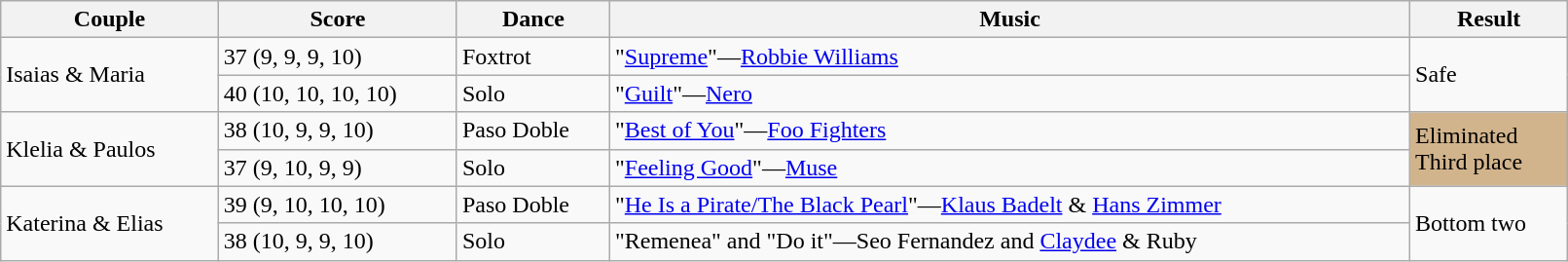<table class="wikitable sortable" style="width:85%;">
<tr>
<th>Couple</th>
<th>Score</th>
<th>Dance</th>
<th>Music</th>
<th>Result</th>
</tr>
<tr>
<td rowspan="2">Isaias & Maria</td>
<td>37 (9, 9, 9, 10)</td>
<td>Foxtrot</td>
<td>"<a href='#'>Supreme</a>"—<a href='#'>Robbie Williams</a></td>
<td rowspan="2">Safe</td>
</tr>
<tr>
<td>40 (10, 10, 10, 10)</td>
<td>Solo</td>
<td>"<a href='#'>Guilt</a>"—<a href='#'>Nero</a></td>
</tr>
<tr>
<td rowspan="2">Klelia & Paulos</td>
<td>38 (10, 9, 9, 10)</td>
<td>Paso Doble</td>
<td>"<a href='#'>Best of You</a>"—<a href='#'>Foo Fighters</a></td>
<td style="background:tan;" rowspan="2">Eliminated<br>Third place</td>
</tr>
<tr>
<td>37 (9, 10, 9, 9)</td>
<td>Solo</td>
<td>"<a href='#'>Feeling Good</a>"—<a href='#'>Muse</a></td>
</tr>
<tr>
<td rowspan="2">Katerina & Elias</td>
<td>39 (9, 10, 10, 10)</td>
<td>Paso Doble</td>
<td>"<a href='#'>He Is a Pirate/The Black Pearl</a>"—<a href='#'>Klaus Badelt</a> & <a href='#'>Hans Zimmer</a></td>
<td rowspan="2">Bottom two</td>
</tr>
<tr>
<td>38 (10, 9, 9, 10)</td>
<td>Solo</td>
<td>"Remenea" and "Do it"—Seo Fernandez and <a href='#'>Claydee</a> & Ruby</td>
</tr>
</table>
